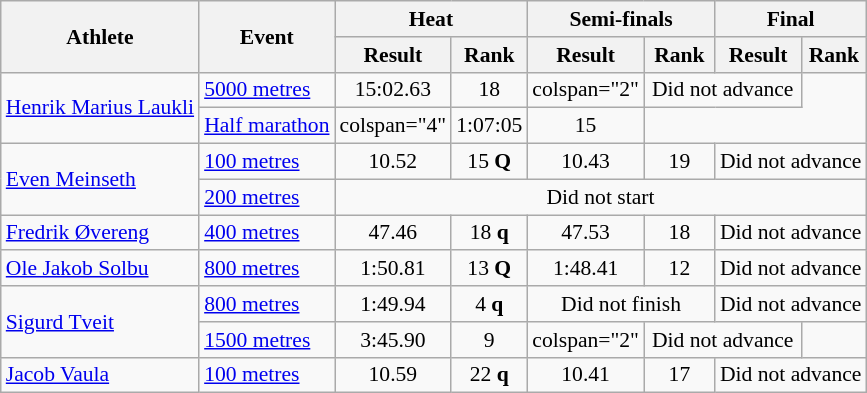<table class="wikitable" style="font-size:90%; text-align:center">
<tr>
<th rowspan="2">Athlete</th>
<th rowspan="2">Event</th>
<th colspan="2">Heat</th>
<th colspan="2">Semi-finals</th>
<th colspan="2">Final</th>
</tr>
<tr>
<th>Result</th>
<th>Rank</th>
<th>Result</th>
<th>Rank</th>
<th>Result</th>
<th>Rank</th>
</tr>
<tr>
<td align="left" rowspan=2><a href='#'>Henrik Marius Laukli</a></td>
<td align="left"><a href='#'>5000 metres</a></td>
<td>15:02.63</td>
<td>18</td>
<td>colspan="2" </td>
<td colspan="2">Did not advance</td>
</tr>
<tr>
<td align="left"><a href='#'>Half marathon</a></td>
<td>colspan="4" </td>
<td>1:07:05</td>
<td>15</td>
</tr>
<tr>
<td align="left" rowspan=2><a href='#'>Even Meinseth</a></td>
<td align="left"><a href='#'>100 metres</a></td>
<td>10.52</td>
<td>15 <strong>Q</strong></td>
<td>10.43</td>
<td>19</td>
<td colspan="2">Did not advance</td>
</tr>
<tr>
<td align="left"><a href='#'>200 metres</a></td>
<td colspan="6">Did not start</td>
</tr>
<tr>
<td align="left"><a href='#'>Fredrik Øvereng</a></td>
<td align="left"><a href='#'>400 metres</a></td>
<td>47.46</td>
<td>18 <strong>q</strong></td>
<td>47.53</td>
<td>18</td>
<td colspan="2">Did not advance</td>
</tr>
<tr>
<td align="left"><a href='#'>Ole Jakob Solbu</a></td>
<td align="left"><a href='#'>800 metres</a></td>
<td>1:50.81</td>
<td>13 <strong>Q</strong></td>
<td>1:48.41</td>
<td>12</td>
<td colspan="2">Did not advance</td>
</tr>
<tr>
<td align="left" rowspan=2><a href='#'>Sigurd Tveit</a></td>
<td align="left"><a href='#'>800 metres</a></td>
<td>1:49.94</td>
<td>4 <strong>q</strong></td>
<td colspan="2">Did not finish</td>
<td colspan="2">Did not advance</td>
</tr>
<tr>
<td align="left"><a href='#'>1500 metres</a></td>
<td>3:45.90</td>
<td>9</td>
<td>colspan="2" </td>
<td colspan="2">Did not advance</td>
</tr>
<tr>
<td align="left"><a href='#'>Jacob Vaula</a></td>
<td align="left"><a href='#'>100 metres</a></td>
<td>10.59</td>
<td>22 <strong>q</strong></td>
<td>10.41</td>
<td>17</td>
<td colspan="2">Did not advance</td>
</tr>
</table>
